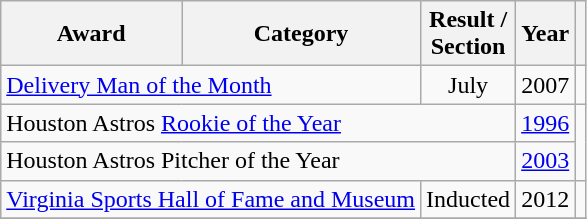<table class="wikitable">
<tr>
<th>Award</th>
<th>Category</th>
<th>Result /<br> Section</th>
<th>Year</th>
<th></th>
</tr>
<tr>
<td colspan="2"><a href='#'>Delivery Man of the Month</a></td>
<td style="text-align:center;">July</td>
<td style="text-align:center;">2007</td>
<td style="text-align:center;"></td>
</tr>
<tr>
<td colspan="3">Houston Astros <a href='#'>Rookie of the Year</a></td>
<td style="text-align:center;"><a href='#'>1996</a></td>
<td style="text-align:center;" rowspan="2"></td>
</tr>
<tr>
<td colspan="3">Houston Astros Pitcher of the Year</td>
<td style="text-align:center;"><a href='#'>2003</a></td>
</tr>
<tr>
<td colspan="2"><a href='#'>Virginia Sports Hall of Fame and Museum</a></td>
<td>Inducted</td>
<td style="text-align:center;">2012</td>
<td style="text-align:center;"></td>
</tr>
<tr>
</tr>
</table>
